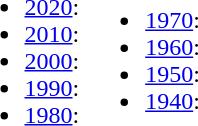<table>
<tr>
<td><br><ul><li><a href='#'>2020</a>: </li><li><a href='#'>2010</a>: </li><li><a href='#'>2000</a>: </li><li><a href='#'>1990</a>: </li><li><a href='#'>1980</a>: </li></ul></td>
<td><br><ul><li><a href='#'>1970</a>: </li><li><a href='#'>1960</a>: </li><li><a href='#'>1950</a>: </li><li><a href='#'>1940</a>: </li></ul></td>
</tr>
</table>
